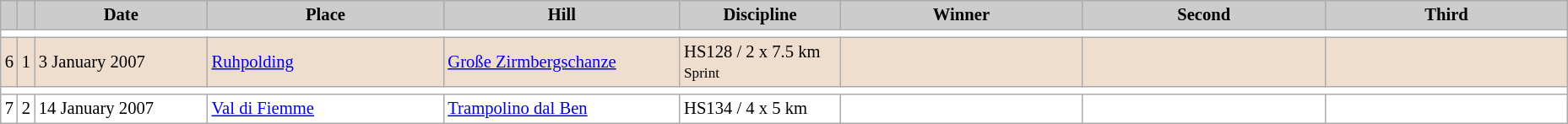<table class="wikitable plainrowheaders" style="background:#fff; font-size:86%; line-height:16px; border:grey solid 1px; border-collapse:collapse;">
<tr style="background:#ccc; text-align:center;">
<th scope="col" style="background:#ccc; width=20 px;"></th>
<th scope="col" style="background:#ccc; width=30 px;"></th>
<th scope="col" style="background:#ccc; width:130px;">Date</th>
<th scope="col" style="background:#ccc; width:180px;">Place</th>
<th scope="col" style="background:#ccc; width:180px;">Hill</th>
<th scope="col" style="background:#ccc; width:120px;">Discipline</th>
<th scope="col" style="background:#ccc; width:185px;">Winner</th>
<th scope="col" style="background:#ccc; width:185px;">Second</th>
<th scope="col" style="background:#ccc; width:185px;">Third</th>
</tr>
<tr>
<td colspan=11></td>
</tr>
<tr bgcolor=#EFDECD align="left">
<td align=center>6</td>
<td align=center>1</td>
<td>3 January 2007</td>
<td> <a href='#'>Ruhpolding</a></td>
<td><a href='#'>Große Zirmbergschanze</a></td>
<td>HS128 / 2 x 7.5 km<br><small>Sprint</small></td>
<td></td>
<td></td>
<td></td>
</tr>
<tr>
<td colspan=11></td>
</tr>
<tr align="left">
<td align=center>7</td>
<td align=center>2</td>
<td>14 January 2007</td>
<td> <a href='#'>Val di Fiemme</a></td>
<td><a href='#'>Trampolino dal Ben</a></td>
<td>HS134 / 4 x 5 km</td>
<td></td>
<td></td>
<td></td>
</tr>
</table>
